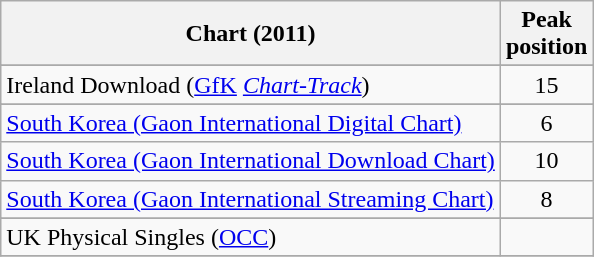<table class="wikitable sortable">
<tr>
<th>Chart (2011)</th>
<th>Peak<br>position</th>
</tr>
<tr>
</tr>
<tr>
<td>Ireland Download (<a href='#'>GfK</a> <em><a href='#'>Chart-Track</a></em>)</td>
<td align="center">15</td>
</tr>
<tr>
</tr>
<tr>
<td><a href='#'>South Korea (Gaon International Digital Chart)</a></td>
<td style="text-align:center">6</td>
</tr>
<tr>
<td><a href='#'>South Korea (Gaon International Download Chart)</a></td>
<td style="text-align:center">10</td>
</tr>
<tr>
<td><a href='#'>South Korea (Gaon International Streaming Chart)</a></td>
<td style="text-align:center">8</td>
</tr>
<tr>
</tr>
<tr>
<td>UK Physical Singles (<a href='#'>OCC</a>)</td>
<td></td>
</tr>
<tr>
</tr>
</table>
